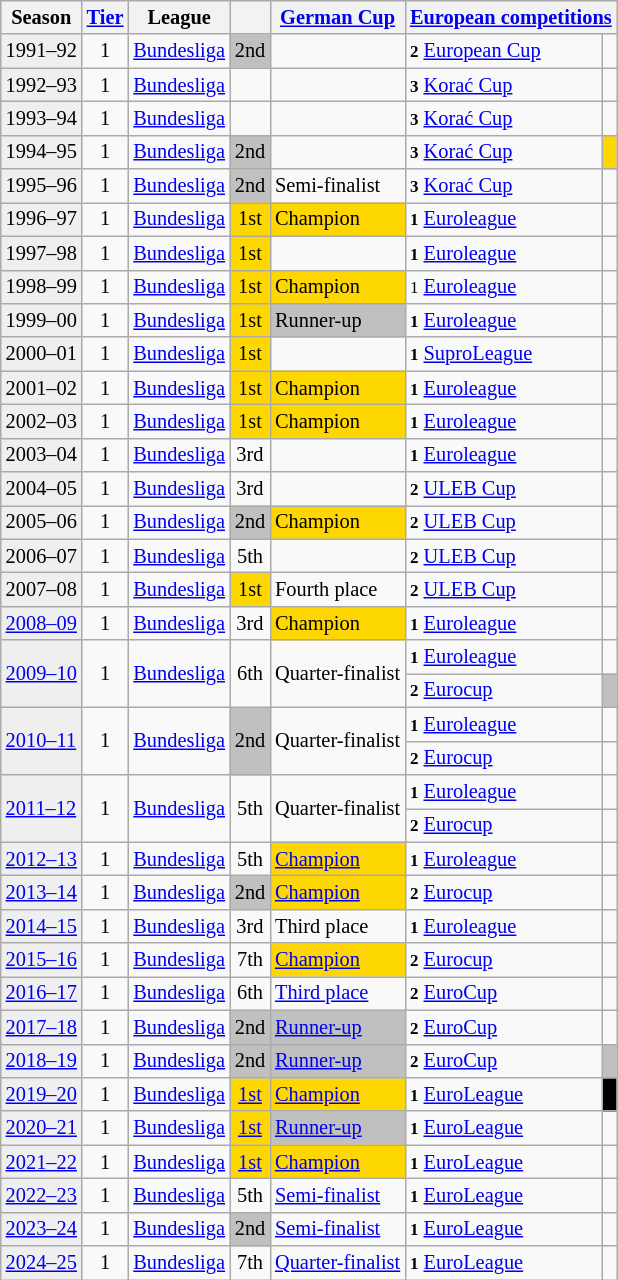<table class="wikitable" style="font-size:85%">
<tr>
<th>Season</th>
<th><a href='#'>Tier</a></th>
<th>League</th>
<th></th>
<th><a href='#'>German Cup</a></th>
<th colspan=2><a href='#'>European competitions</a></th>
</tr>
<tr>
<td style="background:#efefef;">1991–92</td>
<td align="center">1</td>
<td><a href='#'>Bundesliga</a></td>
<td style="background:silver" align="center">2nd</td>
<td></td>
<td><small><strong>2</strong></small> <a href='#'>European Cup</a></td>
<td align=center></td>
</tr>
<tr>
<td style="background:#efefef;">1992–93</td>
<td align="center">1</td>
<td><a href='#'>Bundesliga</a></td>
<td align="center"></td>
<td></td>
<td><small><strong>3</strong></small> <a href='#'>Korać Cup</a></td>
<td align=center></td>
</tr>
<tr>
<td style="background:#efefef;">1993–94</td>
<td align="center">1</td>
<td><a href='#'>Bundesliga</a></td>
<td align="center"></td>
<td></td>
<td><small><strong>3</strong></small> <a href='#'>Korać Cup</a></td>
<td align=center></td>
</tr>
<tr>
<td style="background:#efefef;">1994–95</td>
<td align="center">1</td>
<td><a href='#'>Bundesliga</a></td>
<td style="background:silver" align="center">2nd</td>
<td></td>
<td><small><strong>3</strong></small> <a href='#'>Korać Cup</a></td>
<td bgcolor=gold align=center></td>
</tr>
<tr>
<td style="background:#efefef;">1995–96</td>
<td align="center">1</td>
<td><a href='#'>Bundesliga</a></td>
<td style="background:silver" align="center">2nd</td>
<td>Semi-finalist</td>
<td><small><strong>3</strong></small> <a href='#'>Korać Cup</a></td>
<td align=center></td>
</tr>
<tr>
<td style="background:#efefef;">1996–97</td>
<td align="center">1</td>
<td><a href='#'>Bundesliga</a></td>
<td style="background:gold" align="center">1st</td>
<td style="background:gold">Champion</td>
<td><small><strong>1</strong></small> <a href='#'>Euroleague</a></td>
<td align=center></td>
</tr>
<tr>
<td style="background:#efefef;">1997–98</td>
<td align="center">1</td>
<td><a href='#'>Bundesliga</a></td>
<td style="background:gold" align="center">1st</td>
<td></td>
<td><small><strong>1</strong></small> <a href='#'>Euroleague</a></td>
<td align=center></td>
</tr>
<tr>
<td style="background:#efefef;">1998–99</td>
<td align="center">1</td>
<td><a href='#'>Bundesliga</a></td>
<td style="background:gold" align="center">1st</td>
<td style="background:gold">Champion</td>
<td><small>1</small> <a href='#'>Euroleague</a></td>
<td align=center></td>
</tr>
<tr>
<td style="background:#efefef;">1999–00</td>
<td align="center">1</td>
<td><a href='#'>Bundesliga</a></td>
<td style="background:gold" align="center">1st</td>
<td style="background:silver">Runner-up</td>
<td><small><strong>1</strong></small> <a href='#'>Euroleague</a></td>
<td align=center></td>
</tr>
<tr>
<td style="background:#efefef;">2000–01</td>
<td align="center">1</td>
<td><a href='#'>Bundesliga</a></td>
<td style="background:gold" align="center">1st</td>
<td></td>
<td><small><strong>1</strong></small> <a href='#'>SuproLeague</a></td>
<td align=center></td>
</tr>
<tr>
<td style="background:#efefef;">2001–02</td>
<td align="center">1</td>
<td><a href='#'>Bundesliga</a></td>
<td style="background:gold" align="center">1st</td>
<td style="background:gold">Champion</td>
<td><small><strong>1</strong></small> <a href='#'>Euroleague</a></td>
<td align=center></td>
</tr>
<tr>
<td style="background:#efefef;">2002–03</td>
<td align="center">1</td>
<td><a href='#'>Bundesliga</a></td>
<td style="background:gold" align="center">1st</td>
<td style="background:gold">Champion</td>
<td><small><strong>1</strong></small> <a href='#'>Euroleague</a></td>
<td align=center></td>
</tr>
<tr>
<td style="background:#efefef;">2003–04</td>
<td align="center">1</td>
<td><a href='#'>Bundesliga</a></td>
<td align="center">3rd</td>
<td></td>
<td><small><strong>1</strong></small> <a href='#'>Euroleague</a></td>
<td align=center></td>
</tr>
<tr>
<td style="background:#efefef;">2004–05</td>
<td align="center">1</td>
<td><a href='#'>Bundesliga</a></td>
<td align="center">3rd</td>
<td></td>
<td><small><strong>2</strong></small> <a href='#'>ULEB Cup</a></td>
<td align=center></td>
</tr>
<tr>
<td style="background:#efefef;">2005–06</td>
<td align="center">1</td>
<td><a href='#'>Bundesliga</a></td>
<td style="background:silver" align="center">2nd</td>
<td style="background:gold">Champion</td>
<td><small><strong>2</strong></small> <a href='#'>ULEB Cup</a></td>
<td align=center></td>
</tr>
<tr>
<td style="background:#efefef;">2006–07</td>
<td align="center">1</td>
<td><a href='#'>Bundesliga</a></td>
<td align="center">5th</td>
<td></td>
<td><small><strong>2</strong></small> <a href='#'>ULEB Cup</a></td>
<td align=center></td>
</tr>
<tr>
<td style="background:#efefef;">2007–08</td>
<td align="center">1</td>
<td><a href='#'>Bundesliga</a></td>
<td style="background:gold" align="center">1st</td>
<td>Fourth place</td>
<td><small><strong>2</strong></small> <a href='#'>ULEB Cup</a></td>
<td align=center></td>
</tr>
<tr>
<td style="background:#efefef;"><a href='#'>2008–09</a></td>
<td align="center">1</td>
<td><a href='#'>Bundesliga</a></td>
<td align="center">3rd</td>
<td style="background:gold">Champion</td>
<td><small><strong>1</strong></small> <a href='#'>Euroleague</a></td>
<td align=center></td>
</tr>
<tr>
<td rowspan=2 style="background:#efefef;"><a href='#'>2009–10</a></td>
<td rowspan=2 align="center">1</td>
<td rowspan=2><a href='#'>Bundesliga</a></td>
<td rowspan=2 align="center">6th</td>
<td rowspan=2>Quarter-finalist</td>
<td><small><strong>1</strong></small> <a href='#'>Euroleague</a></td>
<td align=center></td>
</tr>
<tr>
<td><small><strong>2</strong></small> <a href='#'>Eurocup</a></td>
<td bgcolor=silver align=center></td>
</tr>
<tr>
<td rowspan=2 style="background:#efefef;"><a href='#'>2010–11</a></td>
<td rowspan=2 align="center">1</td>
<td rowspan=2><a href='#'>Bundesliga</a></td>
<td rowspan=2 style="background:silver" align="center">2nd</td>
<td rowspan=2>Quarter-finalist</td>
<td><small><strong>1</strong></small> <a href='#'>Euroleague</a></td>
<td align=center></td>
</tr>
<tr>
<td><small><strong>2</strong></small> <a href='#'>Eurocup</a></td>
<td align=center></td>
</tr>
<tr>
<td rowspan=2 style="background:#efefef;"><a href='#'>2011–12</a></td>
<td rowspan=2 align="center">1</td>
<td rowspan=2><a href='#'>Bundesliga</a></td>
<td rowspan=2 align="center">5th</td>
<td rowspan=2>Quarter-finalist</td>
<td><small><strong>1</strong></small> <a href='#'>Euroleague</a></td>
<td align=center></td>
</tr>
<tr>
<td><small><strong>2</strong></small> <a href='#'>Eurocup</a></td>
<td align=center></td>
</tr>
<tr>
<td style="background:#efefef;"><a href='#'>2012–13</a></td>
<td align="center">1</td>
<td><a href='#'>Bundesliga</a></td>
<td align="center">5th</td>
<td style="background:gold"><a href='#'>Champion</a></td>
<td><small><strong>1</strong></small> <a href='#'>Euroleague</a></td>
<td align=center></td>
</tr>
<tr>
<td style="background:#efefef;"><a href='#'>2013–14</a></td>
<td align="center">1</td>
<td><a href='#'>Bundesliga</a></td>
<td align="center" bgcolor=silver>2nd</td>
<td bgcolor=gold><a href='#'>Champion</a></td>
<td><small><strong>2</strong></small> <a href='#'>Eurocup</a></td>
<td align=center></td>
</tr>
<tr>
<td style="background:#efefef;"><a href='#'>2014–15</a></td>
<td align="center">1</td>
<td><a href='#'>Bundesliga</a></td>
<td align="center">3rd</td>
<td>Third place</td>
<td><small><strong>1</strong></small> <a href='#'>Euroleague</a></td>
<td align=center></td>
</tr>
<tr>
<td style="background:#efefef;"><a href='#'>2015–16</a></td>
<td align="center">1</td>
<td><a href='#'>Bundesliga</a></td>
<td align="center">7th</td>
<td bgcolor=gold><a href='#'>Champion</a></td>
<td><small><strong>2</strong></small> <a href='#'>Eurocup</a></td>
<td align=center></td>
</tr>
<tr>
<td style="background:#efefef;"><a href='#'>2016–17</a></td>
<td align="center">1</td>
<td><a href='#'>Bundesliga</a></td>
<td align="center">6th</td>
<td><a href='#'>Third place</a></td>
<td><small><strong>2</strong></small> <a href='#'>EuroCup</a></td>
<td align=center></td>
</tr>
<tr>
<td style="background:#efefef;"><a href='#'>2017–18</a></td>
<td align="center">1</td>
<td><a href='#'>Bundesliga</a></td>
<td style="background:silver" align="center">2nd</td>
<td style="background:silver"><a href='#'>Runner-up</a></td>
<td><small><strong>2</strong></small> <a href='#'>EuroCup</a></td>
<td align=center></td>
</tr>
<tr>
<td style="background:#efefef;"><a href='#'>2018–19</a></td>
<td align="center">1</td>
<td><a href='#'>Bundesliga</a></td>
<td style="background:silver" align="center">2nd</td>
<td style="background:silver"><a href='#'>Runner-up</a></td>
<td><small><strong>2</strong></small> <a href='#'>EuroCup</a></td>
<td bgcolor=silver align=center></td>
</tr>
<tr>
<td style="background:#efefef;"><a href='#'>2019–20</a></td>
<td align="center">1</td>
<td><a href='#'>Bundesliga</a></td>
<td style="background:gold" align="center"><a href='#'>1st</a></td>
<td style="background:gold"><a href='#'>Champion</a></td>
<td><small><strong>1</strong></small> <a href='#'>EuroLeague</a></td>
<td align=center style="background:black; color:white"></td>
</tr>
<tr>
<td style="background:#efefef;"><a href='#'>2020–21</a></td>
<td align="center">1</td>
<td><a href='#'>Bundesliga</a></td>
<td style="background:gold" align="center"><a href='#'>1st</a></td>
<td style="background:silver"><a href='#'>Runner-up</a></td>
<td><small><strong>1</strong></small> <a href='#'>EuroLeague</a></td>
<td align=center></td>
</tr>
<tr>
<td style="background:#efefef;"><a href='#'>2021–22</a></td>
<td align="center">1</td>
<td><a href='#'>Bundesliga</a></td>
<td style="background:gold" align="center"><a href='#'>1st</a></td>
<td style="background:gold"><a href='#'>Champion</a></td>
<td><small><strong>1</strong></small> <a href='#'>EuroLeague</a></td>
<td align=center></td>
</tr>
<tr>
<td style="background:#efefef;"><a href='#'>2022–23</a></td>
<td align="center">1</td>
<td><a href='#'>Bundesliga</a></td>
<td align="center">5th</td>
<td><a href='#'>Semi-finalist</a></td>
<td><small><strong>1</strong></small> <a href='#'>EuroLeague</a></td>
<td align=center></td>
</tr>
<tr>
<td style="background:#efefef;"><a href='#'>2023–24</a></td>
<td align="center">1</td>
<td><a href='#'>Bundesliga</a></td>
<td style="background:silver" align="center">2nd</td>
<td><a href='#'>Semi-finalist</a></td>
<td><small><strong>1</strong></small> <a href='#'>EuroLeague</a></td>
<td align=center></td>
</tr>
<tr>
<td style="background:#efefef;"><a href='#'>2024–25</a></td>
<td align="center">1</td>
<td><a href='#'>Bundesliga</a></td>
<td align="center">7th</td>
<td><a href='#'>Quarter-finalist</a></td>
<td><small><strong>1</strong></small> <a href='#'>EuroLeague</a></td>
<td align=center></td>
</tr>
</table>
